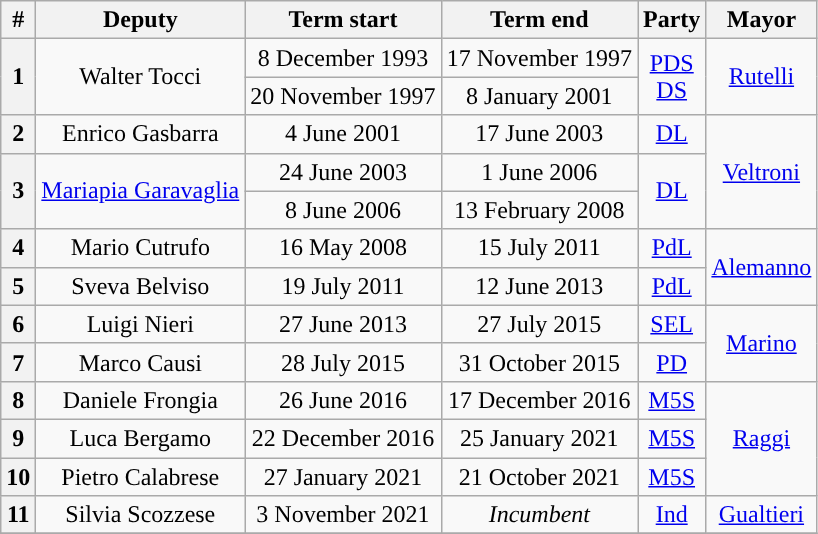<table class="wikitable" style="text-align: center;">
<tr>
<th>#</th>
<th>Deputy</th>
<th>Term start</th>
<th>Term end</th>
<th>Party</th>
<th>Mayor</th>
</tr>
<tr>
<th rowspan=2 style="background:">1</th>
<td rowspan=2>Walter Tocci</td>
<td>8 December 1993</td>
<td>17 November 1997</td>
<td rowspan=2><a href='#'>PDS</a><br><a href='#'>DS</a></td>
<td rowspan=2><a href='#'>Rutelli</a></td>
</tr>
<tr>
<td>20 November 1997</td>
<td>8 January 2001</td>
</tr>
<tr>
<th style="background:">2</th>
<td>Enrico Gasbarra</td>
<td>4 June 2001</td>
<td>17 June 2003</td>
<td><a href='#'>DL</a></td>
<td rowspan=3><a href='#'>Veltroni</a></td>
</tr>
<tr>
<th rowspan=2 style="background:">3</th>
<td rowspan=2><a href='#'>Mariapia Garavaglia</a></td>
<td>24 June 2003</td>
<td>1 June 2006</td>
<td rowspan=2><a href='#'>DL</a></td>
</tr>
<tr>
<td>8 June 2006</td>
<td>13 February 2008</td>
</tr>
<tr>
<th style="background:">4</th>
<td>Mario Cutrufo</td>
<td>16 May 2008</td>
<td>15 July 2011</td>
<td><a href='#'>PdL</a></td>
<td rowspan=2><a href='#'>Alemanno</a></td>
</tr>
<tr>
<th style="background:">5</th>
<td>Sveva Belviso</td>
<td>19 July 2011</td>
<td>12 June 2013</td>
<td><a href='#'>PdL</a></td>
</tr>
<tr>
<th style="background:">6</th>
<td>Luigi Nieri</td>
<td>27 June 2013</td>
<td>27 July 2015</td>
<td><a href='#'>SEL</a></td>
<td rowspan=2><a href='#'>Marino</a></td>
</tr>
<tr>
<th style="background:">7</th>
<td>Marco Causi</td>
<td>28 July 2015</td>
<td>31 October 2015</td>
<td><a href='#'>PD</a></td>
</tr>
<tr>
<th style="background:">8</th>
<td>Daniele Frongia</td>
<td>26 June 2016</td>
<td>17 December 2016</td>
<td><a href='#'>M5S</a></td>
<td rowspan=3><a href='#'>Raggi</a></td>
</tr>
<tr>
<th style="background:">9</th>
<td>Luca Bergamo</td>
<td>22 December 2016</td>
<td>25 January 2021</td>
<td><a href='#'>M5S</a></td>
</tr>
<tr>
<th style="background:">10</th>
<td>Pietro Calabrese</td>
<td>27 January 2021</td>
<td>21 October 2021</td>
<td><a href='#'>M5S</a></td>
</tr>
<tr>
<th style="background:">11</th>
<td>Silvia Scozzese</td>
<td>3 November 2021</td>
<td><em>Incumbent</em></td>
<td><a href='#'>Ind</a></td>
<td><a href='#'>Gualtieri</a></td>
</tr>
<tr>
</tr>
</table>
